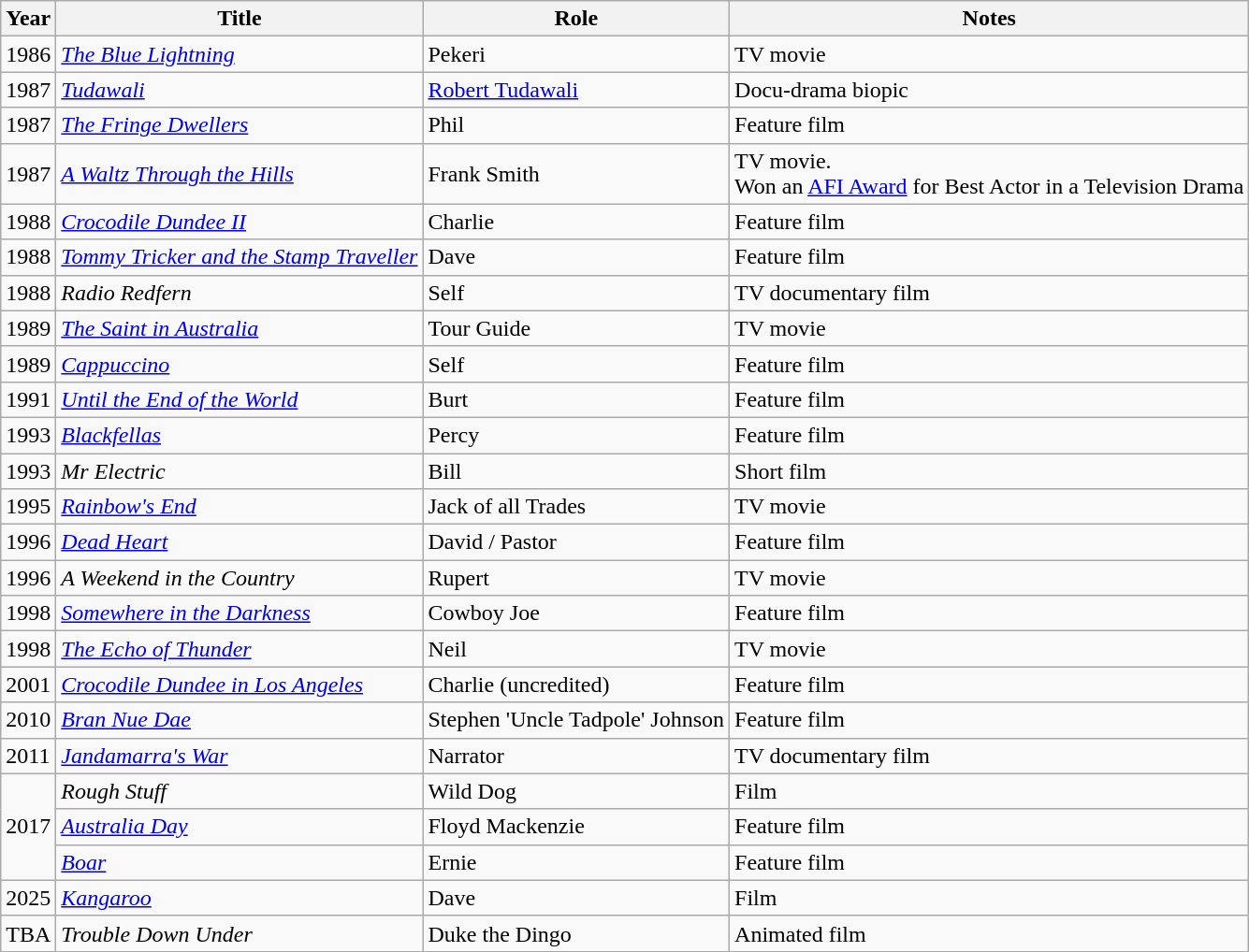<table class="wikitable sortable">
<tr>
<th>Year</th>
<th>Title</th>
<th>Role</th>
<th>Notes</th>
</tr>
<tr>
<td>1986</td>
<td><em><a href='#'>The Blue Lightning</a></em></td>
<td>Pekeri</td>
<td>TV movie</td>
</tr>
<tr>
<td>1987</td>
<td><em><a href='#'>Tudawali</a></em></td>
<td><a href='#'>Robert Tudawali</a></td>
<td>Docu-drama biopic</td>
</tr>
<tr>
<td>1987</td>
<td><em><a href='#'>The Fringe Dwellers</a></em></td>
<td>Phil</td>
<td>Feature film</td>
</tr>
<tr>
<td>1987</td>
<td><em><a href='#'>A Waltz Through the Hills</a></em></td>
<td>Frank Smith</td>
<td>TV movie. <br>Won an <a href='#'>AFI Award</a> for Best Actor in a Television Drama</td>
</tr>
<tr>
<td>1988</td>
<td><em><a href='#'>Crocodile Dundee II</a></em></td>
<td>Charlie</td>
<td>Feature film</td>
</tr>
<tr>
<td>1988</td>
<td><em><a href='#'>Tommy Tricker and the Stamp Traveller</a></em></td>
<td>Dave</td>
<td>Feature film</td>
</tr>
<tr>
<td>1988</td>
<td><em>Radio Redfern</em></td>
<td>Self</td>
<td>TV documentary film</td>
</tr>
<tr>
<td>1989</td>
<td><em><a href='#'>The Saint in Australia</a></em></td>
<td>Tour Guide</td>
<td>TV movie</td>
</tr>
<tr>
<td>1989</td>
<td><em><a href='#'>Cappuccino</a></em></td>
<td>Self</td>
<td>Feature film</td>
</tr>
<tr>
<td>1991</td>
<td><em><a href='#'>Until the End of the World</a></em></td>
<td>Burt</td>
<td>Feature film</td>
</tr>
<tr>
<td>1993</td>
<td><em><a href='#'>Blackfellas</a></em></td>
<td>Percy</td>
<td>Feature film</td>
</tr>
<tr>
<td>1993</td>
<td><em>Mr Electric</em></td>
<td>Bill</td>
<td>Short film</td>
</tr>
<tr>
<td>1995</td>
<td><em><a href='#'>Rainbow's End</a></em></td>
<td>Jack of all Trades</td>
<td>TV movie</td>
</tr>
<tr>
<td>1996</td>
<td><em><a href='#'>Dead Heart</a></em></td>
<td>David / Pastor</td>
<td>Feature film</td>
</tr>
<tr>
<td>1996</td>
<td><em>A Weekend in the Country</em></td>
<td>Rupert</td>
<td>TV movie</td>
</tr>
<tr>
<td>1998</td>
<td><em><a href='#'>Somewhere in the Darkness</a></em></td>
<td>Cowboy Joe</td>
<td>Feature film</td>
</tr>
<tr>
<td>1998</td>
<td><em><a href='#'>The Echo of Thunder</a></em></td>
<td>Neil</td>
<td>TV movie</td>
</tr>
<tr>
<td>2001</td>
<td><em><a href='#'>Crocodile Dundee in Los Angeles</a></em></td>
<td>Charlie (uncredited)</td>
<td>Feature film</td>
</tr>
<tr>
<td>2010</td>
<td><em><a href='#'>Bran Nue Dae</a></em></td>
<td>Stephen 'Uncle Tadpole' Johnson</td>
<td>Feature film</td>
</tr>
<tr>
<td>2011</td>
<td><em><a href='#'>Jandamarra's War</a></em></td>
<td>Narrator</td>
<td>TV documentary film</td>
</tr>
<tr>
<td rowspan="3">2017</td>
<td><em>Rough Stuff</em></td>
<td>Wild Dog</td>
<td>Film</td>
</tr>
<tr>
<td><em><a href='#'>Australia Day</a></em></td>
<td>Floyd Mackenzie</td>
<td>Feature film</td>
</tr>
<tr>
<td><em><a href='#'>Boar</a></em></td>
<td>Ernie</td>
<td>Feature film</td>
</tr>
<tr>
<td>2025</td>
<td><em><a href='#'>Kangaroo</a></em></td>
<td>Dave</td>
<td>Film</td>
</tr>
<tr>
<td>TBA</td>
<td><em>Trouble Down Under</em></td>
<td>Duke the Dingo</td>
<td>Animated film</td>
</tr>
</table>
